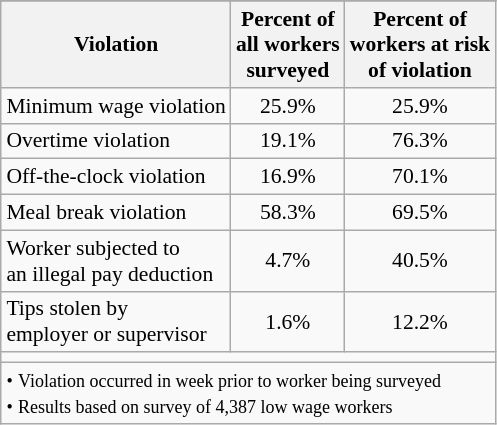<table class="wikitable floatright" style="margin:0 0 1em 1em; font-size: 90%;">
<tr>
</tr>
<tr>
<th>Violation</th>
<th>Percent of <br> all workers <br> surveyed</th>
<th>Percent of <br> workers at risk <br> of violation</th>
</tr>
<tr>
<td align=left>Minimum wage violation</td>
<td align=center>25.9%</td>
<td align=center>25.9%</td>
</tr>
<tr>
<td align=left>Overtime violation</td>
<td align=center>19.1%</td>
<td align=center>76.3%</td>
</tr>
<tr>
<td align=left>Off-the-clock violation</td>
<td align=center>16.9%</td>
<td align=center>70.1%</td>
</tr>
<tr>
<td align=left>Meal break violation</td>
<td align=center>58.3%</td>
<td align=center>69.5%</td>
</tr>
<tr>
<td align="left">Worker subjected to <br>an illegal pay deduction</td>
<td align=center>4.7%</td>
<td align=center>40.5%</td>
</tr>
<tr>
<td align="left">Tips stolen by <br> employer or supervisor</td>
<td align=center>1.6%</td>
<td align=center>12.2%</td>
</tr>
<tr>
<td colspan="3" style="text-align: right;"></td>
</tr>
<tr>
<td colspan="3"><small>•</small> <small>Violation occurred in week prior to worker being surveyed</small> <br> <small>•</small> <small>Results based on survey of 4,387 low wage workers</small></td>
</tr>
</table>
